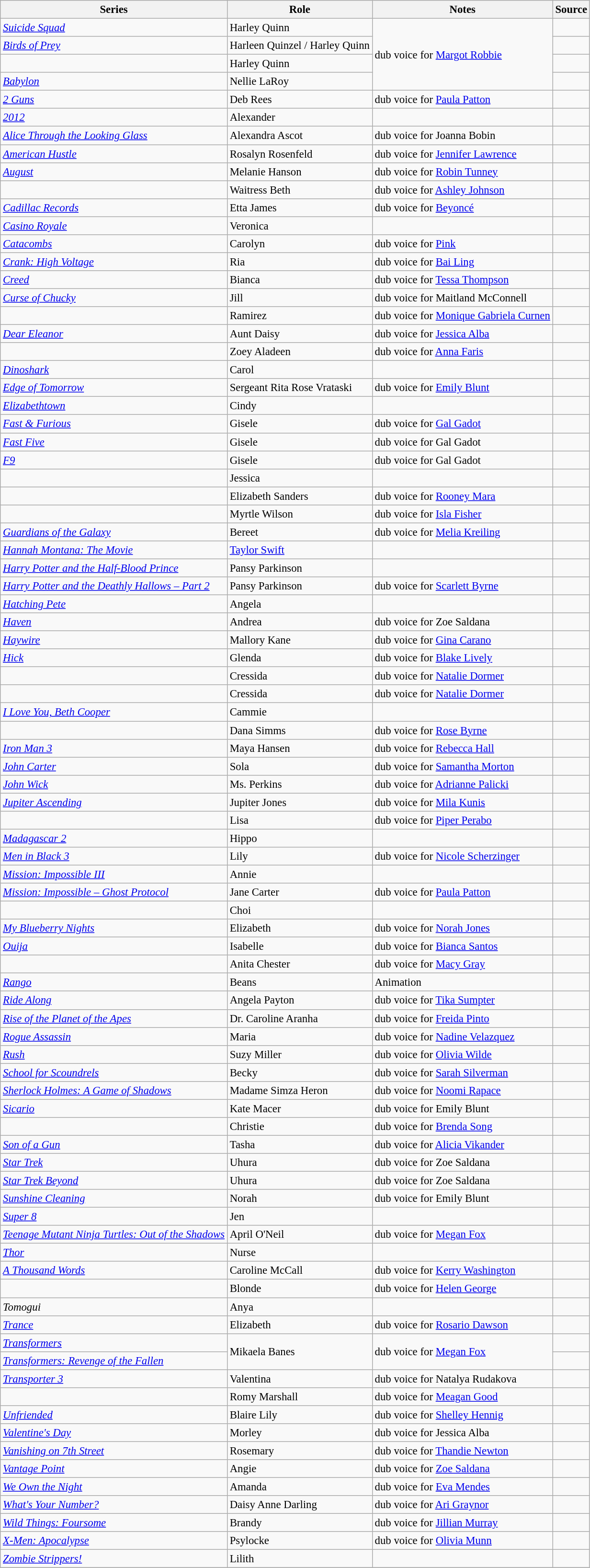<table class="wikitable sortable plainrowheaders" style="width=95%;  font-size: 95%;">
<tr>
<th>Series</th>
<th>Role</th>
<th class="unsortable">Notes</th>
<th class="unsortable">Source</th>
</tr>
<tr>
<td><em><a href='#'>Suicide Squad</a></em></td>
<td>Harley Quinn</td>
<td rowspan="4">dub voice for <a href='#'>Margot Robbie</a></td>
<td></td>
</tr>
<tr>
<td><em><a href='#'>Birds of Prey</a></em></td>
<td>Harleen Quinzel / Harley Quinn</td>
<td></td>
</tr>
<tr>
<td><em></em></td>
<td>Harley Quinn</td>
<td> </td>
</tr>
<tr>
<td><em><a href='#'>Babylon</a></em></td>
<td>Nellie LaRoy</td>
<td></td>
</tr>
<tr>
<td><em><a href='#'>2 Guns</a></em></td>
<td>Deb Rees</td>
<td>dub voice for <a href='#'>Paula Patton</a></td>
<td></td>
</tr>
<tr>
<td><em><a href='#'>2012</a></em></td>
<td>Alexander</td>
<td> </td>
<td> </td>
</tr>
<tr>
<td><em><a href='#'>Alice Through the Looking Glass</a></em></td>
<td>Alexandra Ascot</td>
<td>dub voice for Joanna Bobin</td>
<td></td>
</tr>
<tr>
<td><em><a href='#'>American Hustle</a></em></td>
<td>Rosalyn Rosenfeld</td>
<td>dub voice for <a href='#'>Jennifer Lawrence</a></td>
<td></td>
</tr>
<tr>
<td><em><a href='#'>August</a></em></td>
<td>Melanie Hanson</td>
<td>dub voice for <a href='#'>Robin Tunney</a></td>
<td></td>
</tr>
<tr>
<td><em></em></td>
<td>Waitress Beth</td>
<td>dub voice for <a href='#'>Ashley Johnson</a></td>
<td></td>
</tr>
<tr>
<td><em><a href='#'>Cadillac Records</a></em></td>
<td>Etta James</td>
<td>dub voice for <a href='#'>Beyoncé</a></td>
<td></td>
</tr>
<tr>
<td><em><a href='#'>Casino Royale</a></em></td>
<td>Veronica</td>
<td> </td>
<td> </td>
</tr>
<tr>
<td><em><a href='#'>Catacombs</a></em></td>
<td>Carolyn</td>
<td>dub voice for <a href='#'>Pink</a></td>
<td> </td>
</tr>
<tr>
<td><em><a href='#'>Crank: High Voltage</a></em></td>
<td>Ria</td>
<td>dub voice for <a href='#'>Bai Ling</a></td>
<td> </td>
</tr>
<tr>
<td><em><a href='#'>Creed</a></em></td>
<td>Bianca</td>
<td>dub voice for <a href='#'>Tessa Thompson</a></td>
<td></td>
</tr>
<tr>
<td><em><a href='#'>Curse of Chucky</a></em></td>
<td>Jill</td>
<td>dub voice for Maitland McConnell</td>
<td></td>
</tr>
<tr>
<td><em></em></td>
<td>Ramirez</td>
<td>dub voice for <a href='#'>Monique Gabriela Curnen</a></td>
<td></td>
</tr>
<tr>
<td><em><a href='#'>Dear Eleanor</a></em></td>
<td>Aunt Daisy</td>
<td>dub voice for <a href='#'>Jessica Alba</a></td>
<td></td>
</tr>
<tr>
<td><em></em></td>
<td>Zoey Aladeen</td>
<td>dub voice for <a href='#'>Anna Faris</a></td>
<td></td>
</tr>
<tr>
<td><em><a href='#'>Dinoshark</a></em></td>
<td>Carol</td>
<td> </td>
<td> </td>
</tr>
<tr>
<td><em><a href='#'>Edge of Tomorrow</a></em></td>
<td>Sergeant Rita Rose Vrataski</td>
<td>dub voice for <a href='#'>Emily Blunt</a></td>
<td></td>
</tr>
<tr>
<td><em><a href='#'>Elizabethtown</a></em></td>
<td>Cindy</td>
<td> </td>
<td> </td>
</tr>
<tr>
<td><em><a href='#'>Fast & Furious</a></em></td>
<td>Gisele</td>
<td>dub voice for <a href='#'>Gal Gadot</a></td>
<td> </td>
</tr>
<tr>
<td><em><a href='#'>Fast Five</a></em></td>
<td>Gisele</td>
<td>dub voice for Gal Gadot</td>
<td></td>
</tr>
<tr>
<td><em><a href='#'>F9</a></em></td>
<td>Gisele</td>
<td>dub voice for Gal Gadot</td>
<td></td>
</tr>
<tr>
<td><em></em></td>
<td>Jessica</td>
<td> </td>
<td> </td>
</tr>
<tr>
<td><em></em></td>
<td>Elizabeth Sanders</td>
<td>dub voice for <a href='#'>Rooney Mara</a></td>
<td></td>
</tr>
<tr>
<td><em></em></td>
<td>Myrtle Wilson</td>
<td>dub voice for <a href='#'>Isla Fisher</a></td>
<td></td>
</tr>
<tr>
<td><em><a href='#'>Guardians of the Galaxy</a></em></td>
<td>Bereet</td>
<td>dub voice for <a href='#'>Melia Kreiling</a></td>
<td></td>
</tr>
<tr>
<td><em><a href='#'>Hannah Montana: The Movie</a></em></td>
<td><a href='#'>Taylor Swift</a></td>
<td> </td>
<td></td>
</tr>
<tr>
<td><em><a href='#'>Harry Potter and the Half-Blood Prince</a></em></td>
<td>Pansy Parkinson</td>
<td> </td>
<td> </td>
</tr>
<tr>
<td><em><a href='#'>Harry Potter and the Deathly Hallows – Part 2</a></em></td>
<td>Pansy Parkinson</td>
<td>dub voice for <a href='#'>Scarlett Byrne</a></td>
<td></td>
</tr>
<tr>
<td><em><a href='#'>Hatching Pete</a></em></td>
<td>Angela</td>
<td> </td>
<td> </td>
</tr>
<tr>
<td><em><a href='#'>Haven</a></em></td>
<td>Andrea</td>
<td>dub voice for Zoe Saldana</td>
<td></td>
</tr>
<tr>
<td><em><a href='#'>Haywire</a></em></td>
<td>Mallory Kane</td>
<td>dub voice for <a href='#'>Gina Carano</a></td>
<td></td>
</tr>
<tr>
<td><em><a href='#'>Hick</a></em></td>
<td>Glenda</td>
<td>dub voice for <a href='#'>Blake Lively</a></td>
<td></td>
</tr>
<tr>
<td><em></em></td>
<td>Cressida</td>
<td>dub voice for <a href='#'>Natalie Dormer</a></td>
<td></td>
</tr>
<tr>
<td><em></em></td>
<td>Cressida</td>
<td>dub voice for <a href='#'>Natalie Dormer</a></td>
<td></td>
</tr>
<tr>
<td><em><a href='#'>I Love You, Beth Cooper</a></em></td>
<td>Cammie</td>
<td> </td>
<td> </td>
</tr>
<tr>
<td><em></em></td>
<td>Dana Simms</td>
<td>dub voice for <a href='#'>Rose Byrne</a></td>
<td></td>
</tr>
<tr>
<td><em><a href='#'>Iron Man 3</a></em></td>
<td>Maya Hansen</td>
<td>dub voice for <a href='#'>Rebecca Hall</a></td>
<td></td>
</tr>
<tr>
<td><em><a href='#'>John Carter</a></em></td>
<td>Sola</td>
<td>dub voice for <a href='#'>Samantha Morton</a></td>
<td></td>
</tr>
<tr>
<td><em><a href='#'>John Wick</a></em></td>
<td>Ms. Perkins</td>
<td>dub voice for <a href='#'>Adrianne Palicki</a></td>
<td></td>
</tr>
<tr>
<td><em><a href='#'>Jupiter Ascending</a></em></td>
<td>Jupiter Jones</td>
<td>dub voice for <a href='#'>Mila Kunis</a></td>
<td></td>
</tr>
<tr>
<td><em></em></td>
<td>Lisa</td>
<td>dub voice for <a href='#'>Piper Perabo</a></td>
<td> </td>
</tr>
<tr>
<td><em><a href='#'>Madagascar 2</a></em></td>
<td>Hippo</td>
<td> </td>
<td> </td>
</tr>
<tr>
<td><em><a href='#'>Men in Black 3</a></em></td>
<td>Lily</td>
<td>dub voice for <a href='#'>Nicole Scherzinger</a></td>
<td> </td>
</tr>
<tr>
<td><em><a href='#'>Mission: Impossible III</a></em></td>
<td>Annie</td>
<td> </td>
<td> </td>
</tr>
<tr>
<td><em><a href='#'>Mission: Impossible – Ghost Protocol</a></em></td>
<td>Jane Carter</td>
<td>dub voice for <a href='#'>Paula Patton</a></td>
<td></td>
</tr>
<tr>
<td><em></em></td>
<td>Choi</td>
<td> </td>
<td> </td>
</tr>
<tr>
<td><em><a href='#'>My Blueberry Nights</a></em></td>
<td>Elizabeth</td>
<td>dub voice for <a href='#'>Norah Jones</a></td>
<td></td>
</tr>
<tr>
<td><em><a href='#'>Ouija</a></em></td>
<td>Isabelle</td>
<td>dub voice for <a href='#'>Bianca Santos</a></td>
<td></td>
</tr>
<tr>
<td><em></em></td>
<td>Anita Chester</td>
<td>dub voice for <a href='#'>Macy Gray</a></td>
<td></td>
</tr>
<tr>
<td><em><a href='#'>Rango</a></em></td>
<td>Beans</td>
<td>Animation</td>
<td></td>
</tr>
<tr>
<td><em><a href='#'>Ride Along</a></em></td>
<td>Angela Payton</td>
<td>dub voice for <a href='#'>Tika Sumpter</a></td>
<td></td>
</tr>
<tr>
<td><em><a href='#'>Rise of the Planet of the Apes</a></em></td>
<td>Dr. Caroline Aranha</td>
<td>dub voice for <a href='#'>Freida Pinto</a></td>
<td></td>
</tr>
<tr>
<td><em><a href='#'>Rogue Assassin</a></em></td>
<td>Maria</td>
<td>dub voice for <a href='#'>Nadine Velazquez</a></td>
<td> </td>
</tr>
<tr>
<td><em><a href='#'>Rush</a></em></td>
<td>Suzy Miller</td>
<td>dub voice for <a href='#'>Olivia Wilde</a></td>
<td></td>
</tr>
<tr>
<td><em><a href='#'>School for Scoundrels</a></em></td>
<td>Becky</td>
<td>dub voice for <a href='#'>Sarah Silverman</a></td>
<td> </td>
</tr>
<tr>
<td><em><a href='#'>Sherlock Holmes: A Game of Shadows</a></em></td>
<td>Madame Simza Heron</td>
<td>dub voice for <a href='#'>Noomi Rapace</a></td>
<td></td>
</tr>
<tr>
<td><em><a href='#'>Sicario</a></em></td>
<td>Kate Macer</td>
<td>dub voice for Emily Blunt</td>
<td></td>
</tr>
<tr>
<td><em></em></td>
<td>Christie</td>
<td>dub voice for <a href='#'>Brenda Song</a></td>
<td></td>
</tr>
<tr>
<td><em><a href='#'>Son of a Gun</a></em></td>
<td>Tasha</td>
<td>dub voice for <a href='#'>Alicia Vikander</a></td>
<td></td>
</tr>
<tr>
<td><em><a href='#'>Star Trek</a></em></td>
<td>Uhura</td>
<td>dub voice for Zoe Saldana</td>
<td></td>
</tr>
<tr>
<td><em><a href='#'>Star Trek Beyond</a></em></td>
<td>Uhura</td>
<td>dub voice for Zoe Saldana</td>
<td></td>
</tr>
<tr>
<td><em><a href='#'>Sunshine Cleaning</a></em></td>
<td>Norah</td>
<td>dub voice for Emily Blunt</td>
<td> </td>
</tr>
<tr>
<td><em><a href='#'>Super 8</a></em></td>
<td>Jen</td>
<td> </td>
<td> </td>
</tr>
<tr>
<td><em><a href='#'>Teenage Mutant Ninja Turtles: Out of the Shadows</a></em></td>
<td>April O'Neil</td>
<td>dub voice for <a href='#'>Megan Fox</a></td>
<td></td>
</tr>
<tr>
<td><em><a href='#'>Thor</a></em></td>
<td>Nurse</td>
<td> </td>
<td></td>
</tr>
<tr>
<td><em><a href='#'>A Thousand Words</a></em></td>
<td>Caroline McCall</td>
<td>dub voice for <a href='#'>Kerry Washington</a></td>
<td></td>
</tr>
<tr>
<td><em></em></td>
<td>Blonde</td>
<td>dub voice for <a href='#'>Helen George</a></td>
<td></td>
</tr>
<tr>
<td><em>Tomogui</em></td>
<td>Anya</td>
<td> </td>
<td> </td>
</tr>
<tr>
<td><em><a href='#'>Trance</a></em></td>
<td>Elizabeth</td>
<td>dub voice for <a href='#'>Rosario Dawson</a></td>
<td></td>
</tr>
<tr>
<td><em><a href='#'>Transformers</a></em></td>
<td rowspan="2">Mikaela Banes</td>
<td rowspan="2">dub voice for <a href='#'>Megan Fox</a></td>
<td></td>
</tr>
<tr>
<td><em><a href='#'>Transformers: Revenge of the Fallen</a></em></td>
<td></td>
</tr>
<tr>
<td><em><a href='#'>Transporter 3</a></em></td>
<td>Valentina</td>
<td>dub voice for Natalya Rudakova</td>
<td></td>
</tr>
<tr>
<td><em></em></td>
<td>Romy Marshall</td>
<td>dub voice for <a href='#'>Meagan Good</a></td>
<td></td>
</tr>
<tr>
<td><em><a href='#'>Unfriended</a></em></td>
<td>Blaire Lily</td>
<td>dub voice for <a href='#'>Shelley Hennig</a></td>
<td></td>
</tr>
<tr>
<td><em><a href='#'>Valentine's Day</a></em></td>
<td>Morley</td>
<td>dub voice for Jessica Alba</td>
<td> </td>
</tr>
<tr>
<td><em><a href='#'>Vanishing on 7th Street</a></em></td>
<td>Rosemary</td>
<td>dub voice for <a href='#'>Thandie Newton</a></td>
<td></td>
</tr>
<tr>
<td><em><a href='#'>Vantage Point</a></em></td>
<td>Angie</td>
<td>dub voice for <a href='#'>Zoe Saldana</a></td>
<td>  </td>
</tr>
<tr>
<td><em><a href='#'>We Own the Night</a></em></td>
<td>Amanda</td>
<td>dub voice for <a href='#'>Eva Mendes</a></td>
<td> </td>
</tr>
<tr>
<td><em><a href='#'>What's Your Number?</a></em></td>
<td>Daisy Anne Darling</td>
<td>dub voice for <a href='#'>Ari Graynor</a></td>
<td></td>
</tr>
<tr>
<td><em><a href='#'>Wild Things: Foursome</a></em></td>
<td>Brandy</td>
<td>dub voice for <a href='#'>Jillian Murray</a></td>
<td></td>
</tr>
<tr>
<td><em><a href='#'>X-Men: Apocalypse</a></em></td>
<td>Psylocke</td>
<td>dub voice for <a href='#'>Olivia Munn</a></td>
<td></td>
</tr>
<tr>
<td><em><a href='#'>Zombie Strippers!</a></em></td>
<td>Lilith</td>
<td> </td>
<td> </td>
</tr>
<tr>
</tr>
</table>
